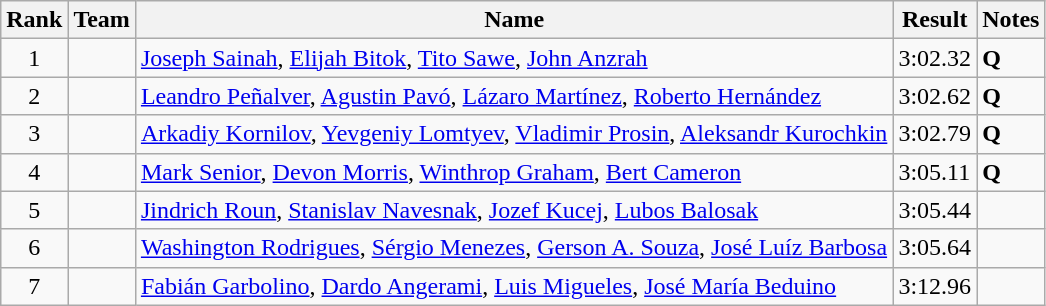<table class="sortable wikitable">
<tr>
<th>Rank</th>
<th>Team</th>
<th>Name</th>
<th>Result</th>
<th>Notes</th>
</tr>
<tr>
<td align="center">1</td>
<td></td>
<td><a href='#'>Joseph Sainah</a>, <a href='#'>Elijah Bitok</a>, <a href='#'>Tito Sawe</a>, <a href='#'>John Anzrah</a></td>
<td>3:02.32</td>
<td><strong>Q</strong></td>
</tr>
<tr>
<td align="center">2</td>
<td></td>
<td><a href='#'>Leandro Peñalver</a>, <a href='#'>Agustin Pavó</a>, <a href='#'>Lázaro Martínez</a>, <a href='#'>Roberto Hernández</a></td>
<td>3:02.62</td>
<td><strong>Q</strong></td>
</tr>
<tr>
<td align="center">3</td>
<td></td>
<td><a href='#'>Arkadiy Kornilov</a>, <a href='#'>Yevgeniy Lomtyev</a>, <a href='#'>Vladimir Prosin</a>, <a href='#'>Aleksandr Kurochkin</a></td>
<td>3:02.79</td>
<td><strong>Q</strong></td>
</tr>
<tr>
<td align="center">4</td>
<td></td>
<td><a href='#'>Mark Senior</a>, <a href='#'>Devon Morris</a>, <a href='#'>Winthrop Graham</a>, <a href='#'>Bert Cameron</a></td>
<td>3:05.11</td>
<td><strong>Q</strong></td>
</tr>
<tr>
<td align="center">5</td>
<td></td>
<td><a href='#'>Jindrich Roun</a>, <a href='#'>Stanislav Navesnak</a>, <a href='#'>Jozef Kucej</a>, <a href='#'>Lubos Balosak</a></td>
<td>3:05.44</td>
<td></td>
</tr>
<tr>
<td align="center">6</td>
<td></td>
<td><a href='#'>Washington Rodrigues</a>, <a href='#'>Sérgio Menezes</a>, <a href='#'>Gerson A. Souza</a>, <a href='#'>José Luíz Barbosa</a></td>
<td>3:05.64</td>
<td></td>
</tr>
<tr>
<td align="center">7</td>
<td></td>
<td><a href='#'>Fabián Garbolino</a>, <a href='#'>Dardo Angerami</a>, <a href='#'>Luis Migueles</a>, <a href='#'>José María Beduino</a></td>
<td>3:12.96</td>
<td></td>
</tr>
</table>
